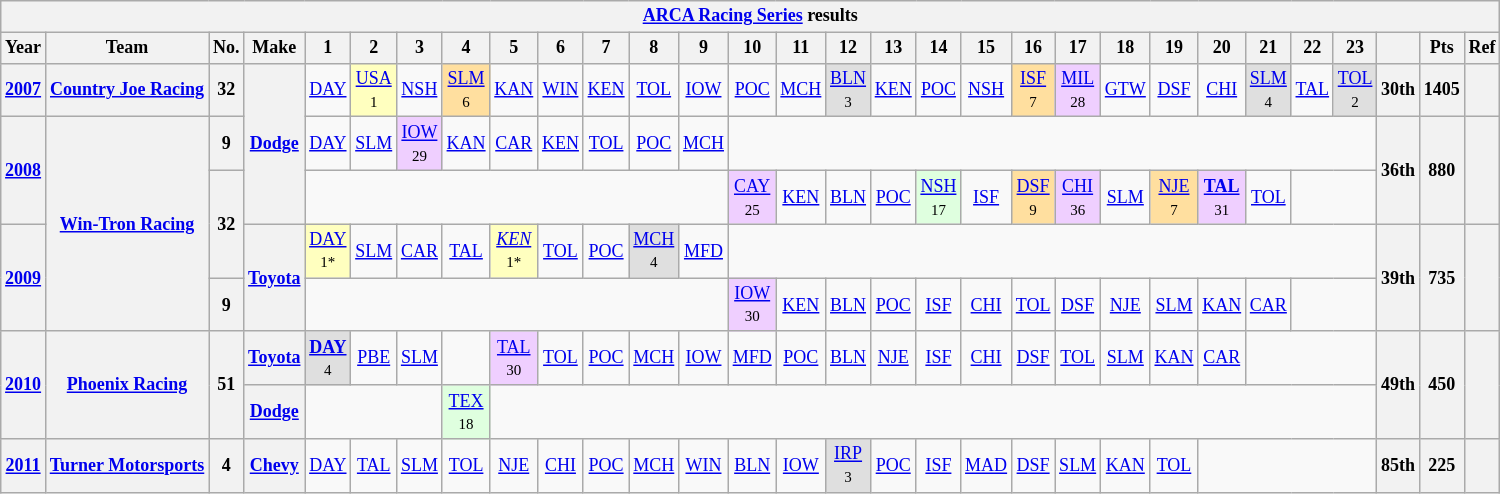<table class="wikitable" style="text-align:center; font-size:75%">
<tr>
<th colspan=45><a href='#'>ARCA Racing Series</a> results</th>
</tr>
<tr>
<th>Year</th>
<th>Team</th>
<th>No.</th>
<th>Make</th>
<th>1</th>
<th>2</th>
<th>3</th>
<th>4</th>
<th>5</th>
<th>6</th>
<th>7</th>
<th>8</th>
<th>9</th>
<th>10</th>
<th>11</th>
<th>12</th>
<th>13</th>
<th>14</th>
<th>15</th>
<th>16</th>
<th>17</th>
<th>18</th>
<th>19</th>
<th>20</th>
<th>21</th>
<th>22</th>
<th>23</th>
<th></th>
<th>Pts</th>
<th>Ref</th>
</tr>
<tr>
<th><a href='#'>2007</a></th>
<th><a href='#'>Country Joe Racing</a></th>
<th>32</th>
<th rowspan=3><a href='#'>Dodge</a></th>
<td><a href='#'>DAY</a></td>
<td style="background:#FFFFBF;"><a href='#'>USA</a><br><small>1</small></td>
<td><a href='#'>NSH</a></td>
<td style="background:#FFDF9F;"><a href='#'>SLM</a><br><small>6</small></td>
<td><a href='#'>KAN</a></td>
<td><a href='#'>WIN</a></td>
<td><a href='#'>KEN</a></td>
<td><a href='#'>TOL</a></td>
<td><a href='#'>IOW</a></td>
<td><a href='#'>POC</a></td>
<td><a href='#'>MCH</a></td>
<td style="background:#DFDFDF;"><a href='#'>BLN</a><br><small>3</small></td>
<td><a href='#'>KEN</a></td>
<td><a href='#'>POC</a></td>
<td><a href='#'>NSH</a></td>
<td style="background:#FFDF9F;"><a href='#'>ISF</a><br><small>7</small></td>
<td style="background:#EFCFFF;"><a href='#'>MIL</a><br><small>28</small></td>
<td><a href='#'>GTW</a></td>
<td><a href='#'>DSF</a></td>
<td><a href='#'>CHI</a></td>
<td style="background:#DFDFDF;"><a href='#'>SLM</a><br><small>4</small></td>
<td><a href='#'>TAL</a></td>
<td style="background:#DFDFDF;"><a href='#'>TOL</a><br><small>2</small></td>
<th>30th</th>
<th>1405</th>
<th></th>
</tr>
<tr>
<th rowspan=2><a href='#'>2008</a></th>
<th rowspan=4><a href='#'>Win-Tron Racing</a></th>
<th>9</th>
<td><a href='#'>DAY</a></td>
<td><a href='#'>SLM</a></td>
<td style="background:#EFCFFF;"><a href='#'>IOW</a><br><small>29</small></td>
<td><a href='#'>KAN</a></td>
<td><a href='#'>CAR</a></td>
<td><a href='#'>KEN</a></td>
<td><a href='#'>TOL</a></td>
<td><a href='#'>POC</a></td>
<td><a href='#'>MCH</a></td>
<td colspan=14></td>
<th rowspan=2>36th</th>
<th rowspan=2>880</th>
<th rowspan=2></th>
</tr>
<tr>
<th rowspan=2>32</th>
<td colspan=9></td>
<td style="background:#EFCFFF;"><a href='#'>CAY</a><br><small>25</small></td>
<td><a href='#'>KEN</a></td>
<td><a href='#'>BLN</a></td>
<td><a href='#'>POC</a></td>
<td style="background:#DFFFDF;"><a href='#'>NSH</a><br><small>17</small></td>
<td><a href='#'>ISF</a></td>
<td style="background:#FFDF9F;"><a href='#'>DSF</a><br><small>9</small></td>
<td style="background:#EFCFFF;"><a href='#'>CHI</a><br><small>36</small></td>
<td><a href='#'>SLM</a></td>
<td style="background:#FFDF9F;"><a href='#'>NJE</a><br><small>7</small></td>
<td style="background:#EFCFFF;"><strong><a href='#'>TAL</a></strong><br><small>31</small></td>
<td><a href='#'>TOL</a></td>
<td colspan=2></td>
</tr>
<tr>
<th rowspan=2><a href='#'>2009</a></th>
<th rowspan=2><a href='#'>Toyota</a></th>
<td style="background:#FFFFBF;"><a href='#'>DAY</a><br><small>1*</small></td>
<td><a href='#'>SLM</a></td>
<td><a href='#'>CAR</a></td>
<td><a href='#'>TAL</a></td>
<td style="background:#FFFFBF;"><em><a href='#'>KEN</a></em><br><small>1*</small></td>
<td><a href='#'>TOL</a></td>
<td><a href='#'>POC</a></td>
<td style="background:#DFDFDF;"><a href='#'>MCH</a><br><small>4</small></td>
<td><a href='#'>MFD</a></td>
<td colspan=14></td>
<th rowspan=2>39th</th>
<th rowspan=2>735</th>
<th rowspan=2></th>
</tr>
<tr>
<th>9</th>
<td colspan=9></td>
<td style="background:#EFCFFF;"><a href='#'>IOW</a><br><small>30</small></td>
<td><a href='#'>KEN</a></td>
<td><a href='#'>BLN</a></td>
<td><a href='#'>POC</a></td>
<td><a href='#'>ISF</a></td>
<td><a href='#'>CHI</a></td>
<td><a href='#'>TOL</a></td>
<td><a href='#'>DSF</a></td>
<td><a href='#'>NJE</a></td>
<td><a href='#'>SLM</a></td>
<td><a href='#'>KAN</a></td>
<td><a href='#'>CAR</a></td>
<td colspan=2></td>
</tr>
<tr>
<th rowspan=2><a href='#'>2010</a></th>
<th rowspan=2><a href='#'>Phoenix Racing</a></th>
<th rowspan=2>51</th>
<th><a href='#'>Toyota</a></th>
<td style="background:#DFDFDF;"><strong><a href='#'>DAY</a></strong><br><small>4</small></td>
<td><a href='#'>PBE</a></td>
<td><a href='#'>SLM</a></td>
<td></td>
<td style="background:#EFCFFF;"><a href='#'>TAL</a><br><small>30</small></td>
<td><a href='#'>TOL</a></td>
<td><a href='#'>POC</a></td>
<td><a href='#'>MCH</a></td>
<td><a href='#'>IOW</a></td>
<td><a href='#'>MFD</a></td>
<td><a href='#'>POC</a></td>
<td><a href='#'>BLN</a></td>
<td><a href='#'>NJE</a></td>
<td><a href='#'>ISF</a></td>
<td><a href='#'>CHI</a></td>
<td><a href='#'>DSF</a></td>
<td><a href='#'>TOL</a></td>
<td><a href='#'>SLM</a></td>
<td><a href='#'>KAN</a></td>
<td><a href='#'>CAR</a></td>
<td colspan=3></td>
<th rowspan=2>49th</th>
<th rowspan=2>450</th>
<th rowspan=2></th>
</tr>
<tr>
<th><a href='#'>Dodge</a></th>
<td colspan=3></td>
<td style="background:#DFFFDF;"><a href='#'>TEX</a><br><small>18</small></td>
<td colspan=19></td>
</tr>
<tr>
<th><a href='#'>2011</a></th>
<th><a href='#'>Turner Motorsports</a></th>
<th>4</th>
<th><a href='#'>Chevy</a></th>
<td><a href='#'>DAY</a></td>
<td><a href='#'>TAL</a></td>
<td><a href='#'>SLM</a></td>
<td><a href='#'>TOL</a></td>
<td><a href='#'>NJE</a></td>
<td><a href='#'>CHI</a></td>
<td><a href='#'>POC</a></td>
<td><a href='#'>MCH</a></td>
<td><a href='#'>WIN</a></td>
<td><a href='#'>BLN</a></td>
<td><a href='#'>IOW</a></td>
<td style="background:#DFDFDF;"><a href='#'>IRP</a><br><small>3</small></td>
<td><a href='#'>POC</a></td>
<td><a href='#'>ISF</a></td>
<td><a href='#'>MAD</a></td>
<td><a href='#'>DSF</a></td>
<td><a href='#'>SLM</a></td>
<td><a href='#'>KAN</a></td>
<td><a href='#'>TOL</a></td>
<td colspan=4></td>
<th>85th</th>
<th>225</th>
<th></th>
</tr>
</table>
